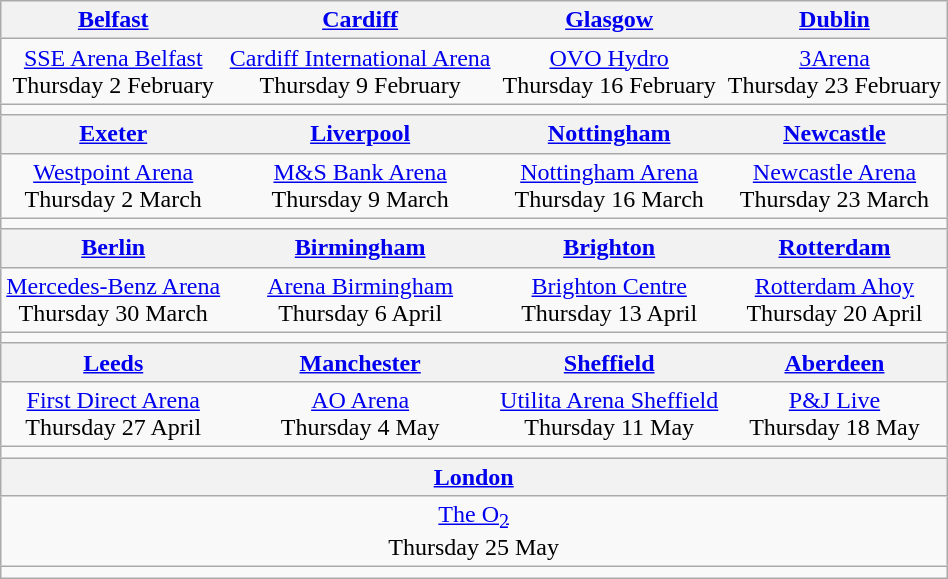<table class="wikitable" style="text-align:center;">
<tr>
<th style="border-left:none; border-right:none;"> <a href='#'>Belfast</a></th>
<th style="border-left:none; border-right:none;"> <a href='#'>Cardiff</a></th>
<th style="border-left:none; border-right:none;"> <a href='#'>Glasgow</a></th>
<th style="border-left:none; border-right:none;"> <a href='#'>Dublin</a></th>
</tr>
<tr>
<td style="border-left:none; border-right:none;"><a href='#'>SSE Arena Belfast</a><br>Thursday 2 February</td>
<td style="border-left:none; border-right:none;"><a href='#'>Cardiff International Arena</a><br>Thursday 9 February</td>
<td style="border-left:none; border-right:none;"><a href='#'>OVO Hydro</a><br>Thursday 16 February</td>
<td style="border-left:none; border-right:none;"><a href='#'>3Arena</a><br>Thursday 23 February</td>
</tr>
<tr>
<td style="border:none;"></td>
<td style="border:none;"></td>
<td style="border:none;"></td>
<td style="border:none;"></td>
</tr>
<tr>
<th style="border-left:none; border-right:none;"> <a href='#'>Exeter</a></th>
<th style="border-left:none; border-right:none;"> <a href='#'>Liverpool</a></th>
<th style="border-left:none; border-right:none;"> <a href='#'>Nottingham</a></th>
<th style="border-left:none; border-right:none;"> <a href='#'>Newcastle</a></th>
</tr>
<tr>
<td style="border-left:none; border-right:none;"><a href='#'>Westpoint Arena</a><br>Thursday 2 March</td>
<td style="border-left:none; border-right:none;"><a href='#'>M&S Bank Arena</a><br>Thursday 9 March</td>
<td style="border-left:none; border-right:none;"><a href='#'>Nottingham Arena</a><br>Thursday 16 March</td>
<td style="border-left:none; border-right:none;"><a href='#'>Newcastle Arena</a><br>Thursday 23 March</td>
</tr>
<tr>
<td style="border:none;"></td>
<td style="border:none;"></td>
<td style="border:none;"></td>
<td style="border:none;"></td>
</tr>
<tr>
<th style="border-left:none; border-right:none;"> <a href='#'>Berlin</a></th>
<th style="border-left:none; border-right:none;"> <a href='#'>Birmingham</a></th>
<th style="border-left:none; border-right:none;"> <a href='#'>Brighton</a></th>
<th style="border-left:none; border-right:none;"> <a href='#'>Rotterdam</a></th>
</tr>
<tr>
<td style="border-left:none; border-right:none;"><a href='#'>Mercedes-Benz Arena</a><br>Thursday 30 March</td>
<td style="border-left:none; border-right:none;"><a href='#'>Arena Birmingham</a><br>Thursday 6 April</td>
<td style="border-left:none; border-right:none;"><a href='#'>Brighton Centre</a><br>Thursday 13 April</td>
<td style="border-left:none; border-right:none;"><a href='#'>Rotterdam Ahoy</a><br>Thursday 20 April</td>
</tr>
<tr>
<td style="border:none;"></td>
<td style="border:none;"></td>
<td style="border:none;"></td>
<td style="border:none;"></td>
</tr>
<tr>
<th style="border-left:none; border-right:none;"> <a href='#'>Leeds</a></th>
<th style="border-left:none; border-right:none;"> <a href='#'>Manchester</a></th>
<th style="border-left:none; border-right:none;"> <a href='#'>Sheffield</a></th>
<th style="border-left:none; border-right:none;"> <a href='#'>Aberdeen</a></th>
</tr>
<tr>
<td style="border-left:none; border-right:none;"><a href='#'>First Direct Arena</a><br>Thursday 27 April</td>
<td style="border-left:none; border-right:none;"><a href='#'>AO Arena</a><br>Thursday 4 May</td>
<td style="border-left:none; border-right:none;"><a href='#'>Utilita Arena Sheffield</a><br>Thursday 11 May</td>
<td style="border-left:none; border-right:none;"><a href='#'>P&J Live</a><br>Thursday 18 May</td>
</tr>
<tr>
<td style="border:none;"></td>
<td style="border:none;"></td>
<td style="border:none;"></td>
<td style="border:none;"></td>
</tr>
<tr>
<th style="border-left:none; border-right:none;" colspan=4> <a href='#'>London</a></th>
</tr>
<tr>
<td style="border-left:none; border-right:none;" colspan=4><a href='#'>The O<sub>2</sub></a><br>Thursday 25 May</td>
</tr>
<tr>
<td style="border:none;" colspan=4></td>
</tr>
</table>
